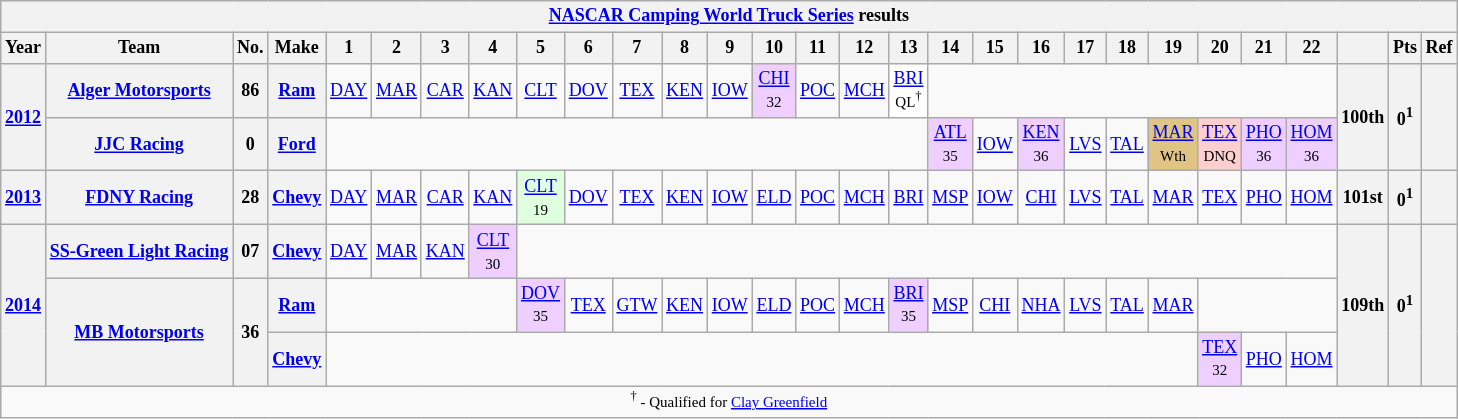<table class="wikitable" style="text-align:center; font-size:75%">
<tr>
<th colspan=45><a href='#'>NASCAR Camping World Truck Series</a> results</th>
</tr>
<tr>
<th>Year</th>
<th>Team</th>
<th>No.</th>
<th>Make</th>
<th>1</th>
<th>2</th>
<th>3</th>
<th>4</th>
<th>5</th>
<th>6</th>
<th>7</th>
<th>8</th>
<th>9</th>
<th>10</th>
<th>11</th>
<th>12</th>
<th>13</th>
<th>14</th>
<th>15</th>
<th>16</th>
<th>17</th>
<th>18</th>
<th>19</th>
<th>20</th>
<th>21</th>
<th>22</th>
<th></th>
<th>Pts</th>
<th>Ref</th>
</tr>
<tr>
<th rowspan=2><a href='#'>2012</a></th>
<th><a href='#'>Alger Motorsports</a></th>
<th>86</th>
<th><a href='#'>Ram</a></th>
<td><a href='#'>DAY</a></td>
<td><a href='#'>MAR</a></td>
<td><a href='#'>CAR</a></td>
<td><a href='#'>KAN</a></td>
<td><a href='#'>CLT</a></td>
<td><a href='#'>DOV</a></td>
<td><a href='#'>TEX</a></td>
<td><a href='#'>KEN</a></td>
<td><a href='#'>IOW</a></td>
<td style="background:#EFCFFF;"><a href='#'>CHI</a><br><small>32</small></td>
<td><a href='#'>POC</a></td>
<td><a href='#'>MCH</a></td>
<td style="background:#ffffff;"><a href='#'>BRI</a><br><small>QL<sup>†</sup></small></td>
<td colspan=9></td>
<th rowspan=2>100th</th>
<th rowspan=2>0<sup>1</sup></th>
<th rowspan=2></th>
</tr>
<tr>
<th><a href='#'>JJC Racing</a></th>
<th>0</th>
<th><a href='#'>Ford</a></th>
<td colspan=13></td>
<td style="background:#EFCFFF;"><a href='#'>ATL</a><br><small>35</small></td>
<td><a href='#'>IOW</a></td>
<td style="background:#EFCFFF;"><a href='#'>KEN</a><br><small>36</small></td>
<td><a href='#'>LVS</a></td>
<td><a href='#'>TAL</a></td>
<td style="background:#DFC484;"><a href='#'>MAR</a><br><small>Wth</small></td>
<td style="background:#FFCFCF;"><a href='#'>TEX</a><br><small>DNQ</small></td>
<td style="background:#EFCFFF;"><a href='#'>PHO</a><br><small>36</small></td>
<td style="background:#EFCFFF;"><a href='#'>HOM</a><br><small>36</small></td>
</tr>
<tr>
<th><a href='#'>2013</a></th>
<th><a href='#'>FDNY Racing</a></th>
<th>28</th>
<th><a href='#'>Chevy</a></th>
<td><a href='#'>DAY</a></td>
<td><a href='#'>MAR</a></td>
<td><a href='#'>CAR</a></td>
<td><a href='#'>KAN</a></td>
<td style="background:#DFFFDF;"><a href='#'>CLT</a><br><small>19</small></td>
<td><a href='#'>DOV</a></td>
<td><a href='#'>TEX</a></td>
<td><a href='#'>KEN</a></td>
<td><a href='#'>IOW</a></td>
<td><a href='#'>ELD</a></td>
<td><a href='#'>POC</a></td>
<td><a href='#'>MCH</a></td>
<td><a href='#'>BRI</a></td>
<td><a href='#'>MSP</a></td>
<td><a href='#'>IOW</a></td>
<td><a href='#'>CHI</a></td>
<td><a href='#'>LVS</a></td>
<td><a href='#'>TAL</a></td>
<td><a href='#'>MAR</a></td>
<td><a href='#'>TEX</a></td>
<td><a href='#'>PHO</a></td>
<td><a href='#'>HOM</a></td>
<th>101st</th>
<th>0<sup>1</sup></th>
<th></th>
</tr>
<tr>
<th rowspan=3><a href='#'>2014</a></th>
<th><a href='#'>SS-Green Light Racing</a></th>
<th>07</th>
<th><a href='#'>Chevy</a></th>
<td><a href='#'>DAY</a></td>
<td><a href='#'>MAR</a></td>
<td><a href='#'>KAN</a></td>
<td style="background:#EFCFFF;"><a href='#'>CLT</a><br><small>30</small></td>
<td colspan=18></td>
<th rowspan=3>109th</th>
<th rowspan=3>0<sup>1</sup></th>
<th rowspan=3></th>
</tr>
<tr>
<th rowspan=2><a href='#'>MB Motorsports</a></th>
<th rowspan=2>36</th>
<th><a href='#'>Ram</a></th>
<td colspan=4></td>
<td style="background:#EFCFFF;"><a href='#'>DOV</a><br><small>35</small></td>
<td><a href='#'>TEX</a></td>
<td><a href='#'>GTW</a></td>
<td><a href='#'>KEN</a></td>
<td><a href='#'>IOW</a></td>
<td><a href='#'>ELD</a></td>
<td><a href='#'>POC</a></td>
<td><a href='#'>MCH</a></td>
<td style="background:#EFCFFF;"><a href='#'>BRI</a><br><small>35</small></td>
<td><a href='#'>MSP</a></td>
<td><a href='#'>CHI</a></td>
<td><a href='#'>NHA</a></td>
<td><a href='#'>LVS</a></td>
<td><a href='#'>TAL</a></td>
<td><a href='#'>MAR</a></td>
<td colspan=3></td>
</tr>
<tr>
<th><a href='#'>Chevy</a></th>
<td colspan=19></td>
<td style="background:#EFCFFF;"><a href='#'>TEX</a><br><small>32</small></td>
<td><a href='#'>PHO</a></td>
<td><a href='#'>HOM</a></td>
</tr>
<tr>
<td colspan=42><small><sup>†</sup> - Qualified for <a href='#'>Clay Greenfield</a></small></td>
</tr>
</table>
